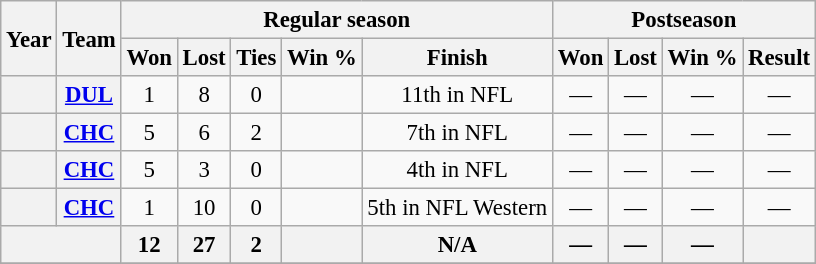<table class="wikitable" style="font-size: 95%; text-align:center;">
<tr>
<th rowspan="2">Year</th>
<th rowspan="2">Team</th>
<th colspan="5">Regular season</th>
<th colspan="4">Postseason</th>
</tr>
<tr>
<th>Won</th>
<th>Lost</th>
<th>Ties</th>
<th>Win %</th>
<th>Finish</th>
<th>Won</th>
<th>Lost</th>
<th>Win %</th>
<th>Result</th>
</tr>
<tr>
<th></th>
<th><a href='#'>DUL</a></th>
<td>1</td>
<td>8</td>
<td>0</td>
<td></td>
<td>11th in NFL</td>
<td>—</td>
<td>—</td>
<td>—</td>
<td>—</td>
</tr>
<tr>
<th></th>
<th><a href='#'>CHC</a></th>
<td>5</td>
<td>6</td>
<td>2</td>
<td></td>
<td>7th in NFL</td>
<td>—</td>
<td>—</td>
<td>—</td>
<td>—</td>
</tr>
<tr>
<th></th>
<th><a href='#'>CHC</a></th>
<td>5</td>
<td>3</td>
<td>0</td>
<td></td>
<td>4th in NFL</td>
<td>—</td>
<td>—</td>
<td>—</td>
<td>—</td>
</tr>
<tr>
<th></th>
<th><a href='#'>CHC</a></th>
<td>1</td>
<td>10</td>
<td>0</td>
<td></td>
<td>5th in NFL Western</td>
<td>—</td>
<td>—</td>
<td>—</td>
<td>—</td>
</tr>
<tr>
<th colspan="2"></th>
<th>12</th>
<th>27</th>
<th>2</th>
<th></th>
<th>N/A</th>
<th>—</th>
<th>—</th>
<th>—</th>
<th></th>
</tr>
<tr>
</tr>
</table>
